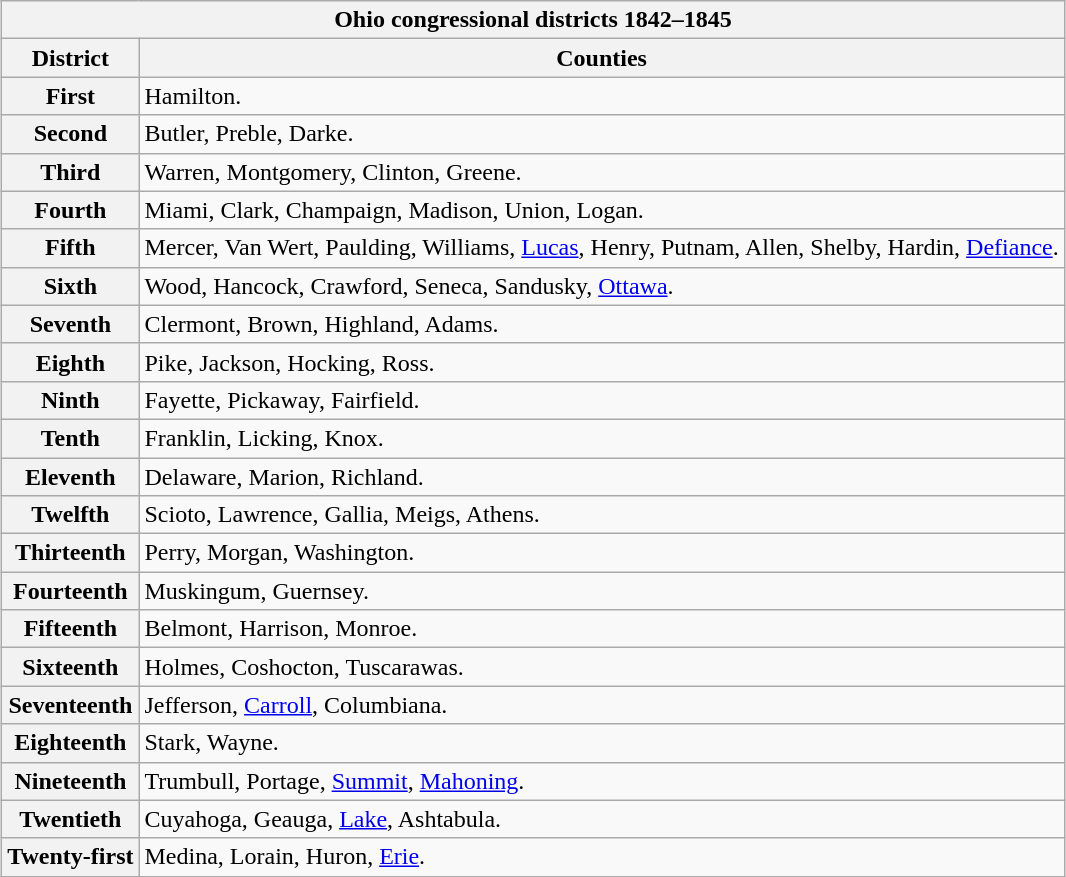<table class=wikitable style="margin: 1em auto 1em auto">
<tr>
<th colspan=2>Ohio congressional districts 1842–1845</th>
</tr>
<tr>
<th>District</th>
<th>Counties</th>
</tr>
<tr>
<th>First</th>
<td>Hamilton.</td>
</tr>
<tr>
<th>Second</th>
<td>Butler, Preble, Darke.</td>
</tr>
<tr>
<th>Third</th>
<td>Warren, Montgomery, Clinton, Greene.</td>
</tr>
<tr>
<th>Fourth</th>
<td>Miami, Clark, Champaign, Madison, Union, Logan.</td>
</tr>
<tr>
<th>Fifth</th>
<td>Mercer, Van Wert, Paulding, Williams, <a href='#'>Lucas</a>, Henry, Putnam, Allen, Shelby, Hardin, <a href='#'>Defiance</a>.</td>
</tr>
<tr>
<th>Sixth</th>
<td>Wood, Hancock, Crawford, Seneca, Sandusky, <a href='#'>Ottawa</a>.</td>
</tr>
<tr>
<th>Seventh</th>
<td>Clermont, Brown, Highland, Adams.</td>
</tr>
<tr>
<th>Eighth</th>
<td>Pike, Jackson, Hocking, Ross.</td>
</tr>
<tr>
<th>Ninth</th>
<td>Fayette, Pickaway, Fairfield.</td>
</tr>
<tr>
<th>Tenth</th>
<td>Franklin, Licking, Knox.</td>
</tr>
<tr>
<th>Eleventh</th>
<td>Delaware, Marion, Richland.</td>
</tr>
<tr>
<th>Twelfth</th>
<td>Scioto, Lawrence, Gallia, Meigs, Athens.</td>
</tr>
<tr>
<th>Thirteenth</th>
<td>Perry, Morgan, Washington.</td>
</tr>
<tr>
<th>Fourteenth</th>
<td>Muskingum, Guernsey.</td>
</tr>
<tr>
<th>Fifteenth</th>
<td>Belmont, Harrison, Monroe.</td>
</tr>
<tr>
<th>Sixteenth</th>
<td>Holmes, Coshocton, Tuscarawas.</td>
</tr>
<tr>
<th>Seventeenth</th>
<td>Jefferson, <a href='#'>Carroll</a>, Columbiana.</td>
</tr>
<tr>
<th>Eighteenth</th>
<td>Stark, Wayne.</td>
</tr>
<tr>
<th>Nineteenth</th>
<td>Trumbull, Portage, <a href='#'>Summit</a>, <a href='#'>Mahoning</a>.</td>
</tr>
<tr>
<th>Twentieth</th>
<td>Cuyahoga, Geauga, <a href='#'>Lake</a>, Ashtabula.</td>
</tr>
<tr>
<th>Twenty-first</th>
<td>Medina, Lorain, Huron, <a href='#'>Erie</a>.</td>
</tr>
</table>
